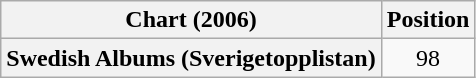<table class="wikitable plainrowheaders" style="text-align:center">
<tr>
<th scope="col">Chart (2006)</th>
<th scope="col">Position</th>
</tr>
<tr>
<th scope="row">Swedish Albums (Sverigetopplistan)</th>
<td>98</td>
</tr>
</table>
